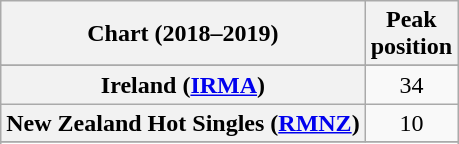<table class="wikitable sortable plainrowheaders" style="text-align:center">
<tr>
<th scope="col">Chart (2018–2019)</th>
<th scope="col">Peak<br>position</th>
</tr>
<tr>
</tr>
<tr>
</tr>
<tr>
<th scope="row">Ireland (<a href='#'>IRMA</a>)</th>
<td>34</td>
</tr>
<tr>
<th scope="row">New Zealand Hot Singles (<a href='#'>RMNZ</a>)</th>
<td>10</td>
</tr>
<tr>
</tr>
<tr>
</tr>
</table>
